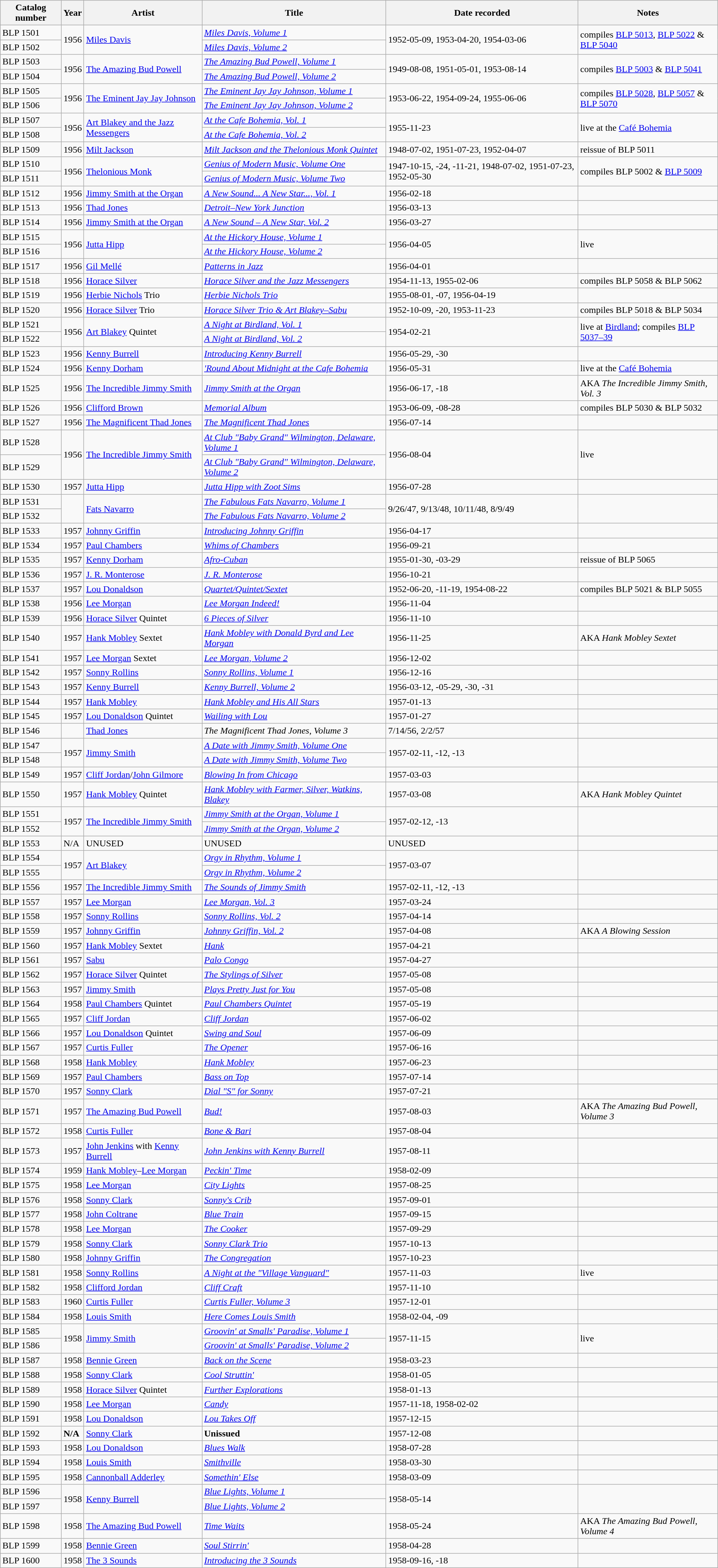<table class="wikitable sortable" align="center" bgcolor="#CCCCCC" |>
<tr>
<th>Catalog number</th>
<th>Year</th>
<th>Artist</th>
<th>Title</th>
<th>Date recorded</th>
<th>Notes</th>
</tr>
<tr>
<td>BLP 1501</td>
<td rowspan="2">1956</td>
<td rowspan="2"><a href='#'>Miles Davis</a></td>
<td><a href='#'><em>Miles Davis, Volume 1</em></a></td>
<td rowspan="2">1952-05-09, 1953-04-20, 1954-03-06</td>
<td rowspan="2">compiles <a href='#'>BLP 5013</a>, <a href='#'>BLP 5022</a> & <a href='#'>BLP 5040</a></td>
</tr>
<tr>
<td>BLP 1502</td>
<td><a href='#'><em>Miles Davis, Volume 2</em></a></td>
</tr>
<tr>
<td>BLP 1503</td>
<td rowspan="2">1956</td>
<td rowspan="2"><a href='#'>The Amazing Bud Powell</a></td>
<td><em><a href='#'>The Amazing Bud Powell, Volume 1</a></em></td>
<td rowspan="2">1949-08-08, 1951-05-01, 1953-08-14</td>
<td rowspan="2">compiles <a href='#'>BLP 5003</a> & <a href='#'>BLP 5041</a></td>
</tr>
<tr>
<td>BLP 1504</td>
<td><em><a href='#'>The Amazing Bud Powell, Volume 2</a></em></td>
</tr>
<tr>
<td>BLP 1505</td>
<td rowspan="2">1956</td>
<td rowspan="2"><a href='#'>The Eminent Jay Jay Johnson</a></td>
<td><a href='#'><em>The Eminent Jay Jay Johnson, Volume 1</em></a></td>
<td rowspan="2">1953-06-22, 1954-09-24, 1955-06-06</td>
<td rowspan="2">compiles <a href='#'>BLP 5028</a>, <a href='#'>BLP 5057</a> & <a href='#'>BLP 5070</a></td>
</tr>
<tr>
<td>BLP 1506</td>
<td><a href='#'><em>The Eminent Jay Jay Johnson, Volume 2</em></a></td>
</tr>
<tr>
<td>BLP 1507</td>
<td rowspan="2">1956</td>
<td rowspan="2"><a href='#'>Art Blakey and the Jazz Messengers</a></td>
<td><em><a href='#'>At the Cafe Bohemia, Vol. 1</a></em></td>
<td rowspan="2">1955-11-23</td>
<td rowspan="2">live at the <a href='#'>Café Bohemia</a></td>
</tr>
<tr>
<td>BLP 1508</td>
<td><em><a href='#'>At the Cafe Bohemia, Vol. 2</a></em></td>
</tr>
<tr>
<td>BLP 1509</td>
<td>1956</td>
<td><a href='#'>Milt Jackson</a></td>
<td><em><a href='#'>Milt Jackson and the Thelonious Monk Quintet</a></em></td>
<td>1948-07-02, 1951-07-23, 1952-04-07</td>
<td>reissue of BLP 5011</td>
</tr>
<tr>
<td>BLP 1510</td>
<td rowspan="2">1956</td>
<td rowspan="2"><a href='#'>Thelonious Monk</a></td>
<td><a href='#'><em>Genius of Modern Music, Volume One</em></a></td>
<td rowspan="2">1947-10-15, -24, -11-21, 1948-07-02, 1951-07-23, 1952-05-30</td>
<td rowspan="2">compiles BLP 5002 & <a href='#'>BLP 5009</a></td>
</tr>
<tr>
<td>BLP 1511</td>
<td><a href='#'><em>Genius of Modern Music, Volume Two</em></a></td>
</tr>
<tr>
<td>BLP 1512</td>
<td>1956</td>
<td><a href='#'>Jimmy Smith at the Organ</a></td>
<td><em><a href='#'>A New Sound... A New Star..., Vol. 1</a></em></td>
<td>1956-02-18</td>
<td></td>
</tr>
<tr>
<td>BLP 1513</td>
<td>1956</td>
<td><a href='#'>Thad Jones</a></td>
<td><em><a href='#'>Detroit–New York Junction</a></em></td>
<td>1956-03-13</td>
<td></td>
</tr>
<tr>
<td>BLP 1514</td>
<td>1956</td>
<td><a href='#'>Jimmy Smith at the Organ</a></td>
<td><em><a href='#'>A New Sound – A New Star, Vol. 2</a></em></td>
<td>1956-03-27</td>
<td></td>
</tr>
<tr>
<td>BLP 1515</td>
<td rowspan="2">1956</td>
<td rowspan="2"><a href='#'>Jutta Hipp</a></td>
<td><em><a href='#'>At the Hickory House, Volume 1</a></em></td>
<td rowspan="2">1956-04-05</td>
<td rowspan="2">live</td>
</tr>
<tr>
<td>BLP 1516</td>
<td><em><a href='#'>At the Hickory House, Volume 2</a></em></td>
</tr>
<tr>
<td>BLP 1517</td>
<td>1956</td>
<td><a href='#'>Gil Mellé</a></td>
<td><em><a href='#'>Patterns in Jazz</a></em></td>
<td>1956-04-01</td>
<td></td>
</tr>
<tr>
<td>BLP 1518</td>
<td>1956</td>
<td><a href='#'>Horace Silver</a></td>
<td><em><a href='#'>Horace Silver and the Jazz Messengers</a></em></td>
<td>1954-11-13, 1955-02-06</td>
<td>compiles BLP 5058 & BLP 5062</td>
</tr>
<tr>
<td>BLP 1519</td>
<td>1956</td>
<td><a href='#'>Herbie Nichols</a> Trio</td>
<td><em><a href='#'>Herbie Nichols Trio</a></em></td>
<td>1955-08-01, -07, 1956-04-19</td>
<td></td>
</tr>
<tr>
<td>BLP 1520</td>
<td>1956</td>
<td><a href='#'>Horace Silver</a> Trio</td>
<td><em><a href='#'>Horace Silver Trio & Art Blakey–Sabu</a></em></td>
<td>1952-10-09, -20, 1953-11-23</td>
<td>compiles BLP 5018 & BLP 5034</td>
</tr>
<tr>
<td>BLP 1521</td>
<td rowspan="2">1956</td>
<td rowspan="2"><a href='#'>Art Blakey</a> Quintet</td>
<td><em><a href='#'>A Night at Birdland, Vol. 1</a></em></td>
<td rowspan="2">1954-02-21</td>
<td rowspan="2">live at <a href='#'>Birdland</a>; compiles <a href='#'>BLP 5037–39</a></td>
</tr>
<tr>
<td>BLP 1522</td>
<td><em><a href='#'>A Night at Birdland, Vol. 2</a></em></td>
</tr>
<tr>
<td>BLP 1523</td>
<td>1956</td>
<td><a href='#'>Kenny Burrell</a></td>
<td><em><a href='#'>Introducing Kenny Burrell</a></em></td>
<td>1956-05-29, -30</td>
<td></td>
</tr>
<tr>
<td>BLP 1524</td>
<td>1956</td>
<td><a href='#'>Kenny Dorham</a></td>
<td><em><a href='#'>'Round About Midnight at the Cafe Bohemia</a></em></td>
<td>1956-05-31</td>
<td>live at the <a href='#'>Café Bohemia</a></td>
</tr>
<tr>
<td>BLP 1525</td>
<td>1956</td>
<td><a href='#'>The Incredible Jimmy Smith</a></td>
<td><a href='#'><em>Jimmy Smith at the Organ</em></a></td>
<td>1956-06-17, -18</td>
<td>AKA <em>The Incredible Jimmy Smith, Vol. 3</em></td>
</tr>
<tr>
<td>BLP 1526</td>
<td>1956</td>
<td><a href='#'>Clifford Brown</a></td>
<td><em><a href='#'>Memorial Album</a></em></td>
<td>1953-06-09, -08-28</td>
<td>compiles BLP 5030 & BLP 5032</td>
</tr>
<tr>
<td>BLP 1527</td>
<td>1956</td>
<td><a href='#'>The Magnificent Thad Jones</a></td>
<td><em><a href='#'>The Magnificent Thad Jones</a></em></td>
<td>1956-07-14</td>
<td></td>
</tr>
<tr>
<td>BLP 1528</td>
<td rowspan="2">1956</td>
<td rowspan="2"><a href='#'>The Incredible Jimmy Smith</a></td>
<td><em><a href='#'>At Club "Baby Grand" Wilmington, Delaware, Volume 1</a></em></td>
<td rowspan="2">1956-08-04</td>
<td rowspan="2">live</td>
</tr>
<tr>
<td>BLP 1529</td>
<td><em><a href='#'>At Club "Baby Grand" Wilmington, Delaware, Volume 2</a></em></td>
</tr>
<tr>
<td>BLP 1530</td>
<td>1957</td>
<td><a href='#'>Jutta Hipp</a></td>
<td><em><a href='#'>Jutta Hipp with Zoot Sims</a></em></td>
<td>1956-07-28</td>
<td></td>
</tr>
<tr>
<td>BLP 1531</td>
<td rowspan="2"></td>
<td rowspan="2"><a href='#'>Fats Navarro</a></td>
<td><a href='#'><em>The Fabulous Fats Navarro, Volume 1</em></a></td>
<td rowspan="2">9/26/47, 9/13/48, 10/11/48, 8/9/49</td>
<td rowspan="2"></td>
</tr>
<tr>
<td>BLP 1532</td>
<td><a href='#'><em>The Fabulous Fats Navarro, Volume 2</em></a></td>
</tr>
<tr>
<td>BLP 1533</td>
<td>1957</td>
<td><a href='#'>Johnny Griffin</a></td>
<td><em><a href='#'>Introducing Johnny Griffin</a></em></td>
<td>1956-04-17</td>
<td></td>
</tr>
<tr>
<td>BLP 1534</td>
<td>1957</td>
<td><a href='#'>Paul Chambers</a></td>
<td><em><a href='#'>Whims of Chambers</a></em></td>
<td>1956-09-21</td>
<td></td>
</tr>
<tr>
<td>BLP 1535</td>
<td>1957</td>
<td><a href='#'>Kenny Dorham</a></td>
<td><em><a href='#'>Afro-Cuban</a></em></td>
<td>1955-01-30, -03-29</td>
<td>reissue of BLP 5065</td>
</tr>
<tr>
<td>BLP 1536</td>
<td>1957</td>
<td><a href='#'>J. R. Monterose</a></td>
<td><em><a href='#'>J. R. Monterose</a></em></td>
<td>1956-10-21</td>
<td></td>
</tr>
<tr>
<td>BLP 1537</td>
<td>1957</td>
<td><a href='#'>Lou Donaldson</a></td>
<td><em><a href='#'>Quartet/Quintet/Sextet</a></em></td>
<td>1952-06-20, -11-19, 1954-08-22</td>
<td>compiles BLP 5021 & BLP 5055</td>
</tr>
<tr>
<td>BLP 1538</td>
<td>1956</td>
<td><a href='#'>Lee Morgan</a></td>
<td><em><a href='#'>Lee Morgan Indeed!</a></em></td>
<td>1956-11-04</td>
<td></td>
</tr>
<tr>
<td>BLP 1539</td>
<td>1956</td>
<td><a href='#'>Horace Silver</a> Quintet</td>
<td><em><a href='#'>6 Pieces of Silver</a></em></td>
<td>1956-11-10</td>
<td></td>
</tr>
<tr>
<td>BLP 1540</td>
<td>1957</td>
<td><a href='#'>Hank Mobley</a> Sextet</td>
<td><em><a href='#'>Hank Mobley with Donald Byrd and Lee Morgan</a></em></td>
<td>1956-11-25</td>
<td>AKA <em>Hank Mobley Sextet</em></td>
</tr>
<tr>
<td>BLP 1541</td>
<td>1957</td>
<td><a href='#'>Lee Morgan</a> Sextet</td>
<td><em><a href='#'>Lee Morgan, Volume 2</a></em></td>
<td>1956-12-02</td>
<td></td>
</tr>
<tr>
<td>BLP 1542</td>
<td>1957</td>
<td><a href='#'>Sonny Rollins</a></td>
<td><em><a href='#'>Sonny Rollins, Volume 1</a></em></td>
<td>1956-12-16</td>
<td></td>
</tr>
<tr>
<td>BLP 1543</td>
<td>1957</td>
<td><a href='#'>Kenny Burrell</a></td>
<td><em><a href='#'>Kenny Burrell, Volume 2</a></em></td>
<td>1956-03-12, -05-29, -30, -31</td>
<td></td>
</tr>
<tr>
<td>BLP 1544</td>
<td>1957</td>
<td><a href='#'>Hank Mobley</a></td>
<td><em><a href='#'>Hank Mobley and His All Stars</a></em></td>
<td>1957-01-13</td>
<td></td>
</tr>
<tr>
<td>BLP 1545</td>
<td>1957</td>
<td><a href='#'>Lou Donaldson</a> Quintet</td>
<td><em><a href='#'>Wailing with Lou</a></em></td>
<td>1957-01-27</td>
<td></td>
</tr>
<tr>
<td>BLP 1546</td>
<td></td>
<td><a href='#'>Thad Jones</a></td>
<td><em>The Magnificent Thad Jones, Volume 3</em></td>
<td>7/14/56, 2/2/57</td>
<td></td>
</tr>
<tr>
<td>BLP 1547</td>
<td rowspan="2">1957</td>
<td rowspan="2"><a href='#'>Jimmy Smith</a></td>
<td><a href='#'><em>A Date with Jimmy Smith, Volume One</em></a></td>
<td rowspan="2">1957-02-11, -12, -13</td>
<td rowspan="2"></td>
</tr>
<tr>
<td>BLP 1548</td>
<td><em><a href='#'>A Date with Jimmy Smith, Volume Two</a></em></td>
</tr>
<tr>
<td>BLP 1549</td>
<td>1957</td>
<td><a href='#'>Cliff Jordan</a>/<a href='#'>John Gilmore</a></td>
<td><em><a href='#'>Blowing In from Chicago</a></em></td>
<td>1957-03-03</td>
<td></td>
</tr>
<tr>
<td>BLP 1550</td>
<td>1957</td>
<td><a href='#'>Hank Mobley</a> Quintet</td>
<td><em><a href='#'>Hank Mobley with Farmer, Silver, Watkins, Blakey</a></em></td>
<td>1957-03-08</td>
<td>AKA <em>Hank Mobley Quintet</em></td>
</tr>
<tr>
<td>BLP 1551</td>
<td rowspan="2">1957</td>
<td rowspan="2"><a href='#'>The Incredible Jimmy Smith</a></td>
<td><em><a href='#'>Jimmy Smith at the Organ, Volume 1</a></em></td>
<td rowspan="2">1957-02-12, -13</td>
<td rowspan="2"></td>
</tr>
<tr>
<td>BLP 1552</td>
<td><em><a href='#'>Jimmy Smith at the Organ, Volume 2</a></em></td>
</tr>
<tr>
<td>BLP 1553</td>
<td>N/A</td>
<td>UNUSED</td>
<td>UNUSED</td>
<td>UNUSED</td>
<td></td>
</tr>
<tr>
<td>BLP 1554</td>
<td rowspan="2">1957</td>
<td rowspan="2"><a href='#'>Art Blakey</a></td>
<td><em><a href='#'>Orgy in Rhythm, Volume 1</a></em></td>
<td rowspan="2">1957-03-07</td>
<td rowspan="2"></td>
</tr>
<tr>
<td>BLP 1555</td>
<td><em><a href='#'>Orgy in Rhythm, Volume 2</a></em></td>
</tr>
<tr>
<td>BLP 1556</td>
<td>1957</td>
<td><a href='#'>The Incredible Jimmy Smith</a></td>
<td><em><a href='#'>The Sounds of Jimmy Smith</a></em></td>
<td>1957-02-11, -12, -13</td>
<td></td>
</tr>
<tr>
<td>BLP 1557</td>
<td>1957</td>
<td><a href='#'>Lee Morgan</a></td>
<td><em><a href='#'>Lee Morgan, Vol. 3</a></em></td>
<td>1957-03-24</td>
<td></td>
</tr>
<tr>
<td>BLP 1558</td>
<td>1957</td>
<td><a href='#'>Sonny Rollins</a></td>
<td><em><a href='#'>Sonny Rollins, Vol. 2</a></em></td>
<td>1957-04-14</td>
<td></td>
</tr>
<tr>
<td>BLP 1559</td>
<td>1957</td>
<td><a href='#'>Johnny Griffin</a></td>
<td><em><a href='#'>Johnny Griffin, Vol. 2</a></em></td>
<td>1957-04-08</td>
<td>AKA <em>A Blowing Session</em></td>
</tr>
<tr>
<td>BLP 1560</td>
<td>1957</td>
<td><a href='#'>Hank Mobley</a> Sextet</td>
<td><em><a href='#'>Hank</a></em></td>
<td>1957-04-21</td>
<td></td>
</tr>
<tr>
<td>BLP 1561</td>
<td>1957</td>
<td><a href='#'>Sabu</a></td>
<td><em><a href='#'>Palo Congo</a></em></td>
<td>1957-04-27</td>
<td></td>
</tr>
<tr>
<td>BLP 1562</td>
<td>1957</td>
<td><a href='#'>Horace Silver</a> Quintet</td>
<td><em><a href='#'>The Stylings of Silver</a></em></td>
<td>1957-05-08</td>
<td></td>
</tr>
<tr>
<td>BLP 1563</td>
<td>1957</td>
<td><a href='#'>Jimmy Smith</a></td>
<td><em><a href='#'>Plays Pretty Just for You</a></em></td>
<td>1957-05-08</td>
<td></td>
</tr>
<tr>
<td>BLP 1564</td>
<td>1958</td>
<td><a href='#'>Paul Chambers</a> Quintet</td>
<td><em><a href='#'>Paul Chambers Quintet</a></em></td>
<td>1957-05-19</td>
<td></td>
</tr>
<tr>
<td>BLP 1565</td>
<td>1957</td>
<td><a href='#'>Cliff Jordan</a></td>
<td><em><a href='#'>Cliff Jordan</a></em></td>
<td>1957-06-02</td>
<td></td>
</tr>
<tr>
<td>BLP 1566</td>
<td>1957</td>
<td><a href='#'>Lou Donaldson</a> Quintet</td>
<td><em><a href='#'>Swing and Soul</a></em></td>
<td>1957-06-09</td>
<td></td>
</tr>
<tr>
<td>BLP 1567</td>
<td>1957</td>
<td><a href='#'>Curtis Fuller</a></td>
<td><em><a href='#'>The Opener</a></em></td>
<td>1957-06-16</td>
<td></td>
</tr>
<tr>
<td>BLP 1568</td>
<td>1958</td>
<td><a href='#'>Hank Mobley</a></td>
<td><em><a href='#'>Hank Mobley</a></em></td>
<td>1957-06-23</td>
<td></td>
</tr>
<tr>
<td>BLP 1569</td>
<td>1957</td>
<td><a href='#'>Paul Chambers</a></td>
<td><em><a href='#'>Bass on Top</a></em></td>
<td>1957-07-14</td>
<td></td>
</tr>
<tr>
<td>BLP 1570</td>
<td>1957</td>
<td><a href='#'>Sonny Clark</a></td>
<td><em><a href='#'>Dial "S" for Sonny</a></em></td>
<td>1957-07-21</td>
<td></td>
</tr>
<tr>
<td>BLP 1571</td>
<td>1957</td>
<td><a href='#'>The Amazing Bud Powell</a></td>
<td><em><a href='#'>Bud!</a></em></td>
<td>1957-08-03</td>
<td>AKA <em>The Amazing Bud Powell, Volume 3</em></td>
</tr>
<tr>
<td>BLP 1572</td>
<td>1958</td>
<td><a href='#'>Curtis Fuller</a></td>
<td><em><a href='#'>Bone & Bari</a></em></td>
<td>1957-08-04</td>
<td></td>
</tr>
<tr>
<td>BLP 1573</td>
<td>1957</td>
<td><a href='#'>John Jenkins</a> with <a href='#'>Kenny Burrell</a></td>
<td><em><a href='#'>John Jenkins with Kenny Burrell</a></em></td>
<td>1957-08-11</td>
<td></td>
</tr>
<tr>
<td>BLP 1574</td>
<td>1959</td>
<td><a href='#'>Hank Mobley</a>–<a href='#'>Lee Morgan</a></td>
<td><em><a href='#'>Peckin' Time</a></em></td>
<td>1958-02-09</td>
<td></td>
</tr>
<tr>
<td>BLP 1575</td>
<td>1958</td>
<td><a href='#'>Lee Morgan</a></td>
<td><em><a href='#'>City Lights</a></em></td>
<td>1957-08-25</td>
<td></td>
</tr>
<tr>
<td>BLP 1576</td>
<td>1958</td>
<td><a href='#'>Sonny Clark</a></td>
<td><em><a href='#'>Sonny's Crib</a></em></td>
<td>1957-09-01</td>
<td></td>
</tr>
<tr>
<td>BLP 1577</td>
<td>1958</td>
<td><a href='#'>John Coltrane</a></td>
<td><em><a href='#'>Blue Train</a></em></td>
<td>1957-09-15</td>
<td></td>
</tr>
<tr>
<td>BLP 1578</td>
<td>1958</td>
<td><a href='#'>Lee Morgan</a></td>
<td><em><a href='#'>The Cooker</a></em></td>
<td>1957-09-29</td>
<td></td>
</tr>
<tr>
<td>BLP 1579</td>
<td>1958</td>
<td><a href='#'>Sonny Clark</a></td>
<td><em><a href='#'>Sonny Clark Trio</a></em></td>
<td>1957-10-13</td>
<td></td>
</tr>
<tr>
<td>BLP 1580</td>
<td>1958</td>
<td><a href='#'>Johnny Griffin</a></td>
<td><em><a href='#'>The Congregation</a></em></td>
<td>1957-10-23</td>
<td></td>
</tr>
<tr>
<td>BLP 1581</td>
<td>1958</td>
<td><a href='#'>Sonny Rollins</a></td>
<td><em><a href='#'>A Night at the "Village Vanguard"</a></em></td>
<td>1957-11-03</td>
<td>live</td>
</tr>
<tr>
<td>BLP 1582</td>
<td>1958</td>
<td><a href='#'>Clifford Jordan</a></td>
<td><em><a href='#'>Cliff Craft</a></em></td>
<td>1957-11-10</td>
<td></td>
</tr>
<tr>
<td>BLP 1583</td>
<td>1960</td>
<td><a href='#'>Curtis Fuller</a></td>
<td><em><a href='#'>Curtis Fuller, Volume 3</a></em></td>
<td>1957-12-01</td>
<td></td>
</tr>
<tr>
<td>BLP 1584</td>
<td>1958</td>
<td><a href='#'>Louis Smith</a></td>
<td><em><a href='#'>Here Comes Louis Smith</a></em></td>
<td>1958-02-04, -09</td>
<td></td>
</tr>
<tr>
<td>BLP 1585</td>
<td rowspan="2">1958</td>
<td rowspan="2"><a href='#'>Jimmy Smith</a></td>
<td><em><a href='#'>Groovin' at Smalls' Paradise, Volume 1</a></em></td>
<td rowspan="2">1957-11-15</td>
<td rowspan="2">live</td>
</tr>
<tr>
<td>BLP 1586</td>
<td><em><a href='#'>Groovin' at Smalls' Paradise, Volume 2</a></em></td>
</tr>
<tr>
<td>BLP 1587</td>
<td>1958</td>
<td><a href='#'>Bennie Green</a></td>
<td><em><a href='#'>Back on the Scene</a></em></td>
<td>1958-03-23</td>
<td></td>
</tr>
<tr>
<td>BLP 1588</td>
<td>1958</td>
<td><a href='#'>Sonny Clark</a></td>
<td><em><a href='#'>Cool Struttin'</a></em></td>
<td>1958-01-05</td>
<td></td>
</tr>
<tr>
<td>BLP 1589</td>
<td>1958</td>
<td><a href='#'>Horace Silver</a> Quintet</td>
<td><em><a href='#'>Further Explorations</a></em></td>
<td>1958-01-13</td>
<td></td>
</tr>
<tr>
<td>BLP 1590</td>
<td>1958</td>
<td><a href='#'>Lee Morgan</a></td>
<td><em><a href='#'>Candy</a></em></td>
<td>1957-11-18, 1958-02-02</td>
<td></td>
</tr>
<tr>
<td>BLP 1591</td>
<td>1958</td>
<td><a href='#'>Lou Donaldson</a></td>
<td><em><a href='#'>Lou Takes Off</a></em></td>
<td>1957-12-15</td>
<td></td>
</tr>
<tr>
<td>BLP 1592</td>
<td><strong>N/A</strong></td>
<td><a href='#'>Sonny Clark</a></td>
<td><strong>Unissued</strong></td>
<td>1957-12-08</td>
<td></td>
</tr>
<tr>
<td>BLP 1593</td>
<td>1958</td>
<td><a href='#'>Lou Donaldson</a></td>
<td><em><a href='#'>Blues Walk</a></em></td>
<td>1958-07-28</td>
<td></td>
</tr>
<tr>
<td>BLP 1594</td>
<td>1958</td>
<td><a href='#'>Louis Smith</a></td>
<td><em><a href='#'>Smithville</a></em></td>
<td>1958-03-30</td>
<td></td>
</tr>
<tr>
<td>BLP 1595</td>
<td>1958</td>
<td><a href='#'>Cannonball Adderley</a></td>
<td><em><a href='#'>Somethin' Else</a></em></td>
<td>1958-03-09</td>
<td></td>
</tr>
<tr>
<td>BLP 1596</td>
<td rowspan="2">1958</td>
<td rowspan="2"><a href='#'>Kenny Burrell</a></td>
<td><a href='#'><em>Blue Lights, Volume 1</em></a></td>
<td rowspan="2">1958-05-14</td>
<td rowspan="2"></td>
</tr>
<tr>
<td>BLP 1597</td>
<td><a href='#'><em>Blue Lights, Volume 2</em></a></td>
</tr>
<tr>
<td>BLP 1598</td>
<td>1958</td>
<td><a href='#'>The Amazing Bud Powell</a></td>
<td><em><a href='#'>Time Waits</a></em></td>
<td>1958-05-24</td>
<td>AKA <em>The Amazing Bud Powell, Volume 4</em></td>
</tr>
<tr>
<td>BLP 1599</td>
<td>1958</td>
<td><a href='#'>Bennie Green</a></td>
<td><em><a href='#'>Soul Stirrin'</a></em></td>
<td>1958-04-28</td>
<td></td>
</tr>
<tr>
<td>BLP 1600</td>
<td>1958</td>
<td><a href='#'>The 3 Sounds</a></td>
<td><em><a href='#'>Introducing the 3 Sounds</a></em></td>
<td>1958-09-16, -18</td>
<td></td>
</tr>
</table>
